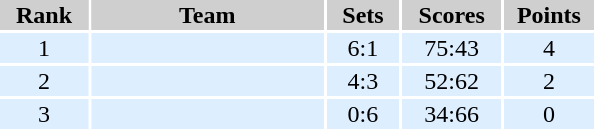<table style="width:400px; float:right; text-align:center;">
<tr bgcolor="#CFCFCF">
<th width="5%" bgcolor="#CFCFCF">Rank</th>
<th width="20%" bgcolor="#CFCFCF">Team</th>
<th width="5%" bgcolor="#CFCFCF">Sets</th>
<th width="5%" bgcolor="#CFCFCF">Scores</th>
<th width="4%" bgcolor="#CFCFCF">Points</th>
</tr>
<tr bgcolor="#DDEEFF">
<td>1</td>
<td align="left"><strong></strong></td>
<td>6:1</td>
<td>75:43</td>
<td>4</td>
</tr>
<tr bgcolor="#DDEEFF">
<td>2</td>
<td align="left"><strong></strong></td>
<td>4:3</td>
<td>52:62</td>
<td>2</td>
</tr>
<tr bgcolor="#DDEEFF">
<td>3</td>
<td align="left"></td>
<td>0:6</td>
<td>34:66</td>
<td>0</td>
</tr>
</table>
